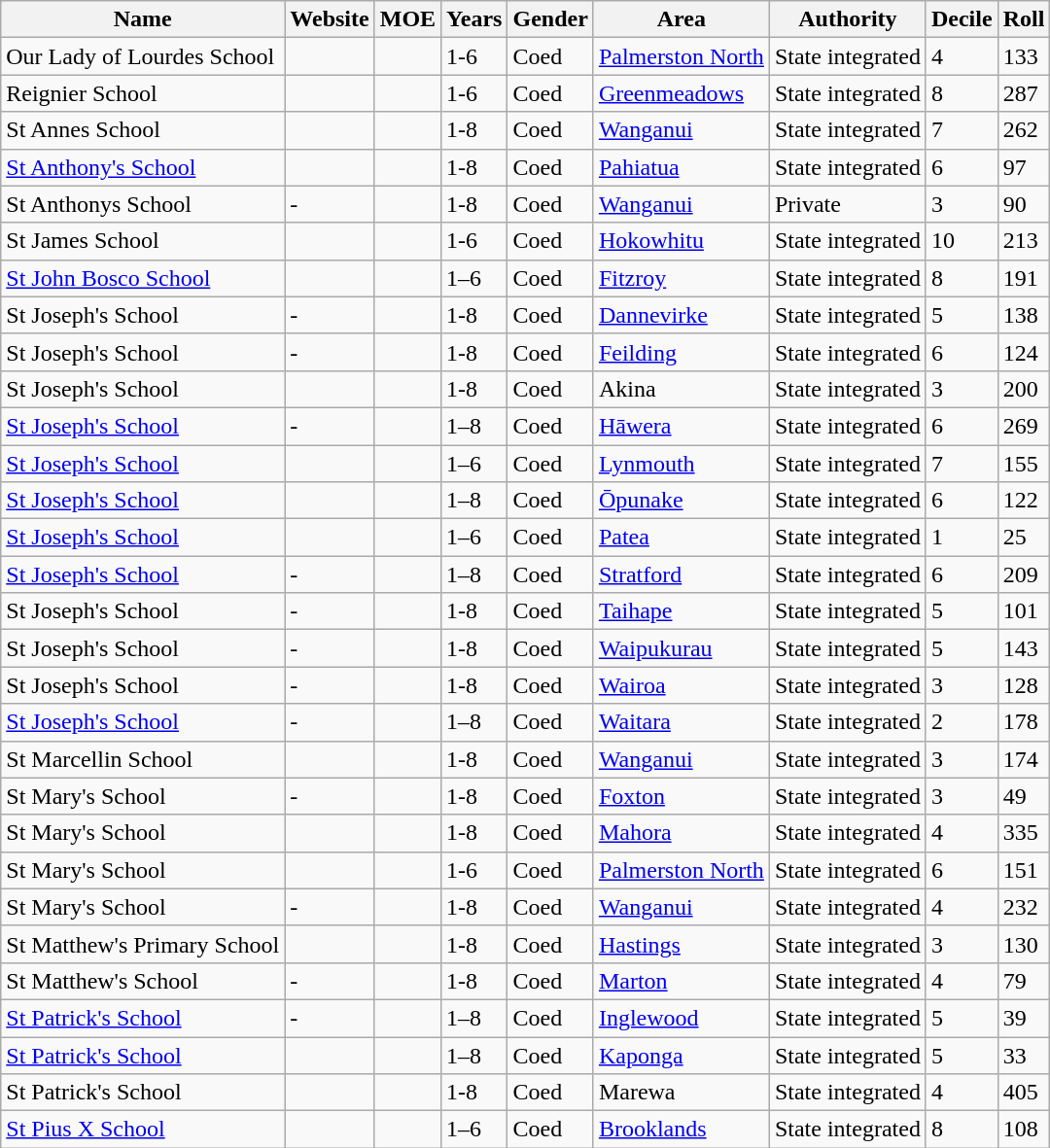<table class="wikitable sortable">
<tr>
<th>Name</th>
<th>Website</th>
<th>MOE</th>
<th>Years</th>
<th>Gender</th>
<th>Area</th>
<th>Authority</th>
<th>Decile</th>
<th>Roll</th>
</tr>
<tr>
<td>Our Lady of Lourdes School</td>
<td></td>
<td></td>
<td>1-6</td>
<td>Coed</td>
<td><a href='#'>Palmerston North</a></td>
<td>State integrated</td>
<td>4</td>
<td>133</td>
</tr>
<tr>
<td>Reignier School</td>
<td></td>
<td></td>
<td>1-6</td>
<td>Coed</td>
<td><a href='#'>Greenmeadows</a></td>
<td>State integrated</td>
<td>8</td>
<td>287</td>
</tr>
<tr>
<td>St Annes School</td>
<td></td>
<td></td>
<td>1-8</td>
<td>Coed</td>
<td><a href='#'>Wanganui</a></td>
<td>State integrated</td>
<td>7</td>
<td>262</td>
</tr>
<tr>
<td><a href='#'>St Anthony's School</a></td>
<td></td>
<td></td>
<td>1-8</td>
<td>Coed</td>
<td><a href='#'>Pahiatua</a></td>
<td>State integrated</td>
<td>6</td>
<td>97</td>
</tr>
<tr>
<td>St Anthonys School</td>
<td>-</td>
<td></td>
<td>1-8</td>
<td>Coed</td>
<td><a href='#'>Wanganui</a></td>
<td>Private</td>
<td>3</td>
<td>90</td>
</tr>
<tr>
<td>St James School</td>
<td></td>
<td></td>
<td>1-6</td>
<td>Coed</td>
<td><a href='#'>Hokowhitu</a></td>
<td>State integrated</td>
<td>10</td>
<td>213</td>
</tr>
<tr>
<td><a href='#'>St John Bosco School</a></td>
<td></td>
<td></td>
<td>1–6</td>
<td>Coed</td>
<td><a href='#'>Fitzroy</a></td>
<td>State integrated</td>
<td>8</td>
<td>191</td>
</tr>
<tr>
<td>St Joseph's School</td>
<td>-</td>
<td></td>
<td>1-8</td>
<td>Coed</td>
<td><a href='#'>Dannevirke</a></td>
<td>State integrated</td>
<td>5</td>
<td>138</td>
</tr>
<tr>
<td>St Joseph's School</td>
<td>-</td>
<td></td>
<td>1-8</td>
<td>Coed</td>
<td><a href='#'>Feilding</a></td>
<td>State integrated</td>
<td>6</td>
<td>124</td>
</tr>
<tr>
<td>St Joseph's School</td>
<td></td>
<td></td>
<td>1-8</td>
<td>Coed</td>
<td>Akina</td>
<td>State integrated</td>
<td>3</td>
<td>200</td>
</tr>
<tr>
<td><a href='#'>St Joseph's School</a></td>
<td>-</td>
<td></td>
<td>1–8</td>
<td>Coed</td>
<td><a href='#'>Hāwera</a></td>
<td>State integrated</td>
<td>6</td>
<td>269</td>
</tr>
<tr>
<td><a href='#'>St Joseph's School</a></td>
<td></td>
<td></td>
<td>1–6</td>
<td>Coed</td>
<td><a href='#'>Lynmouth</a></td>
<td>State integrated</td>
<td>7</td>
<td>155</td>
</tr>
<tr>
<td><a href='#'>St Joseph's School</a></td>
<td></td>
<td></td>
<td>1–8</td>
<td>Coed</td>
<td><a href='#'>Ōpunake</a></td>
<td>State integrated</td>
<td>6</td>
<td>122</td>
</tr>
<tr>
<td><a href='#'>St Joseph's School</a></td>
<td></td>
<td></td>
<td>1–6</td>
<td>Coed</td>
<td><a href='#'>Patea</a></td>
<td>State integrated</td>
<td>1</td>
<td>25</td>
</tr>
<tr>
<td><a href='#'>St Joseph's School</a></td>
<td>-</td>
<td></td>
<td>1–8</td>
<td>Coed</td>
<td><a href='#'>Stratford</a></td>
<td>State integrated</td>
<td>6</td>
<td>209</td>
</tr>
<tr>
<td>St Joseph's School</td>
<td>-</td>
<td></td>
<td>1-8</td>
<td>Coed</td>
<td><a href='#'>Taihape</a></td>
<td>State integrated</td>
<td>5</td>
<td>101</td>
</tr>
<tr>
<td>St Joseph's School</td>
<td>-</td>
<td></td>
<td>1-8</td>
<td>Coed</td>
<td><a href='#'>Waipukurau</a></td>
<td>State integrated</td>
<td>5</td>
<td>143</td>
</tr>
<tr>
<td>St Joseph's School</td>
<td>-</td>
<td></td>
<td>1-8</td>
<td>Coed</td>
<td><a href='#'>Wairoa</a></td>
<td>State integrated</td>
<td>3</td>
<td>128</td>
</tr>
<tr>
<td><a href='#'>St Joseph's School</a></td>
<td>-</td>
<td></td>
<td>1–8</td>
<td>Coed</td>
<td><a href='#'>Waitara</a></td>
<td>State integrated</td>
<td>2</td>
<td>178</td>
</tr>
<tr>
<td>St Marcellin School</td>
<td></td>
<td></td>
<td>1-8</td>
<td>Coed</td>
<td><a href='#'>Wanganui</a></td>
<td>State integrated</td>
<td>3</td>
<td>174</td>
</tr>
<tr>
<td>St Mary's School</td>
<td>-</td>
<td></td>
<td>1-8</td>
<td>Coed</td>
<td><a href='#'>Foxton</a></td>
<td>State integrated</td>
<td>3</td>
<td>49</td>
</tr>
<tr>
<td>St Mary's School</td>
<td></td>
<td></td>
<td>1-8</td>
<td>Coed</td>
<td><a href='#'>Mahora</a></td>
<td>State integrated</td>
<td>4</td>
<td>335</td>
</tr>
<tr>
<td>St Mary's School</td>
<td></td>
<td></td>
<td>1-6</td>
<td>Coed</td>
<td><a href='#'>Palmerston North</a></td>
<td>State integrated</td>
<td>6</td>
<td>151</td>
</tr>
<tr>
<td>St Mary's School</td>
<td>-</td>
<td></td>
<td>1-8</td>
<td>Coed</td>
<td><a href='#'>Wanganui</a></td>
<td>State integrated</td>
<td>4</td>
<td>232</td>
</tr>
<tr>
<td>St Matthew's Primary School</td>
<td></td>
<td></td>
<td>1-8</td>
<td>Coed</td>
<td><a href='#'>Hastings</a></td>
<td>State integrated</td>
<td>3</td>
<td>130</td>
</tr>
<tr>
<td>St Matthew's School</td>
<td>-</td>
<td></td>
<td>1-8</td>
<td>Coed</td>
<td><a href='#'>Marton</a></td>
<td>State integrated</td>
<td>4</td>
<td>79</td>
</tr>
<tr>
<td><a href='#'>St Patrick's School</a></td>
<td>-</td>
<td></td>
<td>1–8</td>
<td>Coed</td>
<td><a href='#'>Inglewood</a></td>
<td>State integrated</td>
<td>5</td>
<td>39</td>
</tr>
<tr>
<td><a href='#'>St Patrick's School</a></td>
<td></td>
<td></td>
<td>1–8</td>
<td>Coed</td>
<td><a href='#'>Kaponga</a></td>
<td>State integrated</td>
<td>5</td>
<td>33</td>
</tr>
<tr>
<td>St Patrick's School</td>
<td></td>
<td></td>
<td>1-8</td>
<td>Coed</td>
<td>Marewa</td>
<td>State integrated</td>
<td>4</td>
<td>405</td>
</tr>
<tr>
<td><a href='#'>St Pius X School</a></td>
<td></td>
<td></td>
<td>1–6</td>
<td>Coed</td>
<td><a href='#'>Brooklands</a></td>
<td>State integrated</td>
<td>8</td>
<td>108</td>
</tr>
</table>
